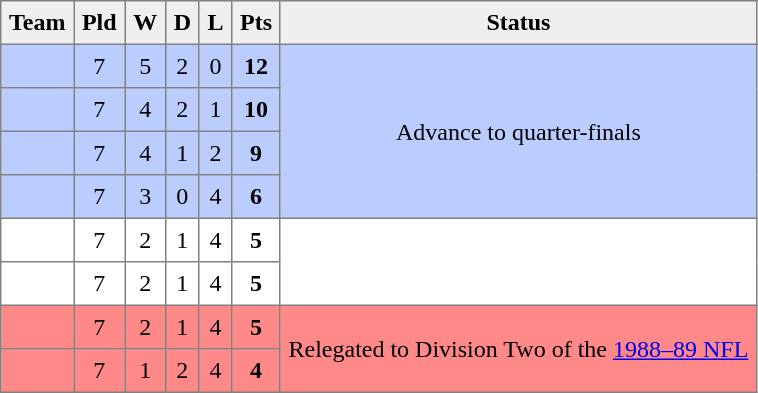<table style=border-collapse:collapse border=1 cellspacing=0 cellpadding=5>
<tr align=center bgcolor=#efefef>
<th>Team</th>
<th>Pld</th>
<th>W</th>
<th>D</th>
<th>L</th>
<th>Pts</th>
<th>Status</th>
</tr>
<tr align=center style="background:#bbccff;">
<td style="text-align:left;"> </td>
<td>7</td>
<td>5</td>
<td>2</td>
<td>0</td>
<td><strong>12</strong></td>
<td rowspan=4>Advance to quarter-finals</td>
</tr>
<tr align=center style="background:#bbccff;">
<td style="text-align:left;"> </td>
<td>7</td>
<td>4</td>
<td>2</td>
<td>1</td>
<td><strong>10</strong></td>
</tr>
<tr align=center style="background:#bbccff;">
<td style="text-align:left;"> </td>
<td>7</td>
<td>4</td>
<td>1</td>
<td>2</td>
<td><strong>9</strong></td>
</tr>
<tr align=center style="background:#bbccff;">
<td style="text-align:left;"> </td>
<td>7</td>
<td>3</td>
<td>0</td>
<td>4</td>
<td><strong>6</strong></td>
</tr>
<tr align=center style="background:#FFFFFF;">
<td style="text-align:left;"> </td>
<td>7</td>
<td>2</td>
<td>1</td>
<td>4</td>
<td><strong>5</strong></td>
<td rowspan=2></td>
</tr>
<tr align=center style="background:#FFFFFF;">
<td style="text-align:left;"> </td>
<td>7</td>
<td>2</td>
<td>1</td>
<td>4</td>
<td><strong>5</strong></td>
</tr>
<tr align=center style="background:#FF8888;">
<td style="text-align:left;"> </td>
<td>7</td>
<td>2</td>
<td>1</td>
<td>4</td>
<td><strong>5</strong></td>
<td rowspan=2>Relegated to Division Two of the <a href='#'>1988–89 NFL</a></td>
</tr>
<tr align=center style="background:#FF8888;">
<td style="text-align:left;"> </td>
<td>7</td>
<td>1</td>
<td>2</td>
<td>4</td>
<td><strong>4</strong></td>
</tr>
</table>
